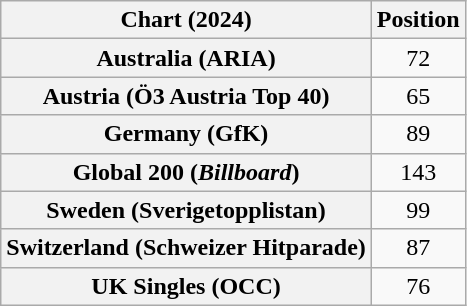<table class="wikitable sortable plainrowheaders" style="text-align:center">
<tr>
<th scope="col">Chart (2024)</th>
<th scope="col">Position</th>
</tr>
<tr>
<th scope="row">Australia (ARIA)</th>
<td>72</td>
</tr>
<tr>
<th scope="row">Austria (Ö3 Austria Top 40)</th>
<td>65</td>
</tr>
<tr>
<th scope="row">Germany (GfK)</th>
<td>89</td>
</tr>
<tr>
<th scope="row">Global 200 (<em>Billboard</em>)</th>
<td>143</td>
</tr>
<tr>
<th scope="row">Sweden (Sverigetopplistan)</th>
<td>99</td>
</tr>
<tr>
<th scope="row">Switzerland (Schweizer Hitparade)</th>
<td>87</td>
</tr>
<tr>
<th scope="row">UK Singles (OCC)</th>
<td>76</td>
</tr>
</table>
